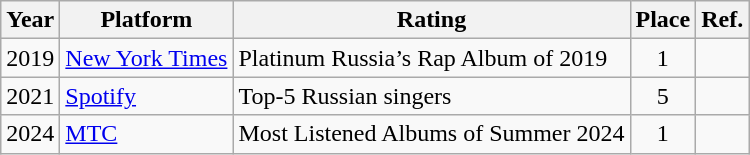<table class="wikitable">
<tr>
<th>Year</th>
<th>Platform</th>
<th>Rating</th>
<th>Place</th>
<th>Ref.</th>
</tr>
<tr>
<td>2019</td>
<td><a href='#'>New York Times</a></td>
<td>Platinum Russia’s Rap Album of 2019</td>
<td style="text-align:center">1</td>
<td></td>
</tr>
<tr>
<td>2021</td>
<td><a href='#'>Spotify</a></td>
<td>Top-5 Russian singers</td>
<td style="text-align:center">5</td>
<td></td>
</tr>
<tr>
<td>2024</td>
<td><a href='#'>МТС</a></td>
<td>Most Listened Albums of Summer 2024</td>
<td style="text-align:center">1</td>
<td></td>
</tr>
</table>
